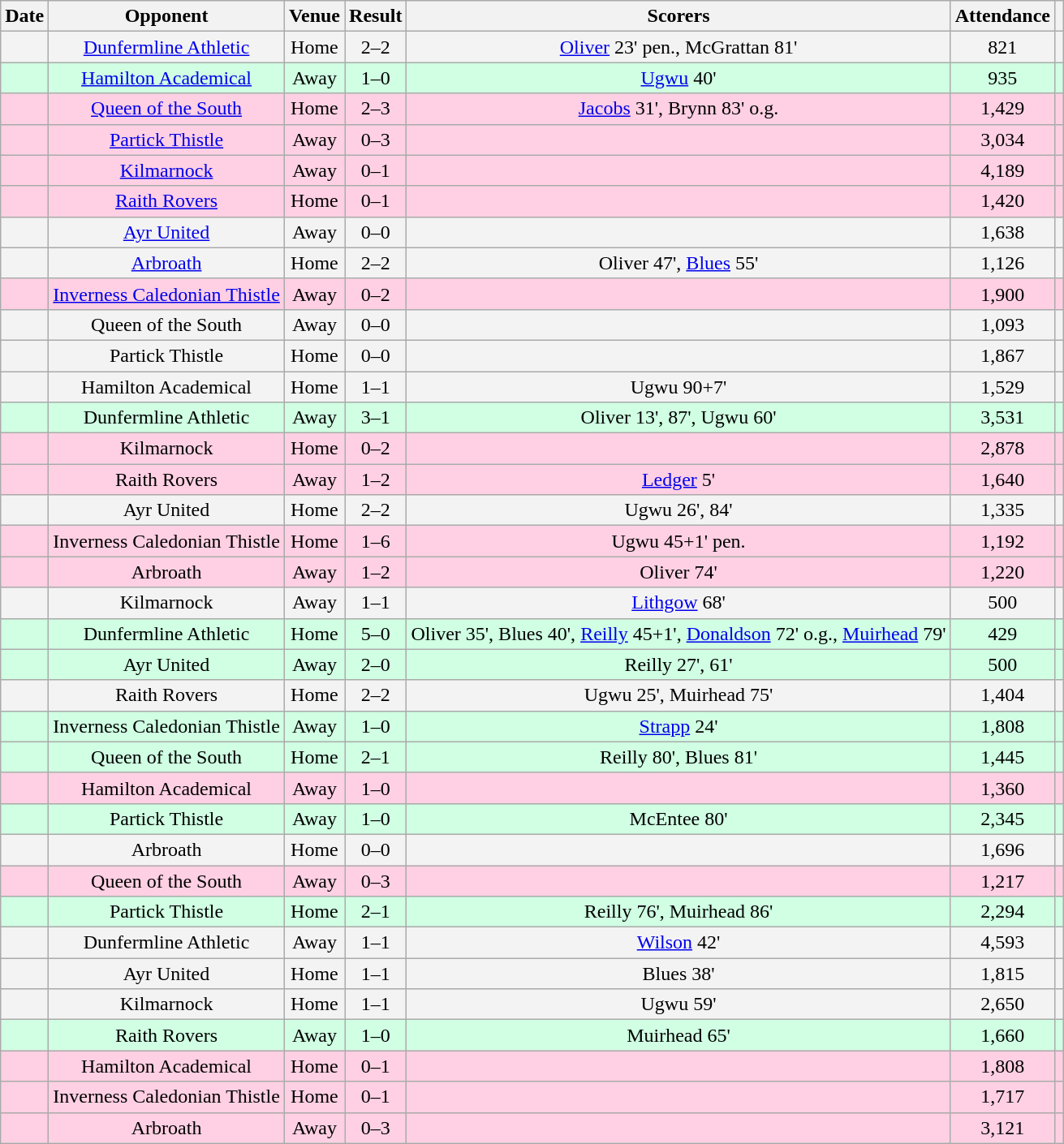<table class="wikitable sortable" style="text-align:center;">
<tr>
<th>Date</th>
<th>Opponent</th>
<th>Venue</th>
<th>Result</th>
<th class=unsortable>Scorers</th>
<th>Attendance</th>
<th></th>
</tr>
<tr style="background-color: #f3f3f3;">
<td></td>
<td><a href='#'>Dunfermline Athletic</a></td>
<td>Home</td>
<td>2–2</td>
<td><a href='#'>Oliver</a> 23' pen., McGrattan 81'</td>
<td>821</td>
<td></td>
</tr>
<tr style="background-color: #d0ffe3;">
<td></td>
<td><a href='#'>Hamilton Academical</a></td>
<td>Away</td>
<td>1–0</td>
<td><a href='#'>Ugwu</a> 40'</td>
<td>935</td>
<td></td>
</tr>
<tr style="background-color: #ffd0e3;">
<td></td>
<td><a href='#'>Queen of the South</a></td>
<td>Home</td>
<td>2–3</td>
<td><a href='#'>Jacobs</a> 31', Brynn 83' o.g.</td>
<td>1,429</td>
<td></td>
</tr>
<tr style="background-color: #ffd0e3;">
<td></td>
<td><a href='#'>Partick Thistle</a></td>
<td>Away</td>
<td>0–3</td>
<td></td>
<td>3,034</td>
<td></td>
</tr>
<tr style="background-color: #ffd0e3;">
<td></td>
<td><a href='#'>Kilmarnock</a></td>
<td>Away</td>
<td>0–1</td>
<td></td>
<td>4,189</td>
<td></td>
</tr>
<tr style="background-color: #ffd0e3;">
<td></td>
<td><a href='#'>Raith Rovers</a></td>
<td>Home</td>
<td>0–1</td>
<td></td>
<td>1,420</td>
<td></td>
</tr>
<tr style="background-color: #f3f3f3;">
<td></td>
<td><a href='#'>Ayr United</a></td>
<td>Away</td>
<td>0–0</td>
<td></td>
<td>1,638</td>
<td></td>
</tr>
<tr style="background-color: #f3f3f3;">
<td></td>
<td><a href='#'>Arbroath</a></td>
<td>Home</td>
<td>2–2</td>
<td>Oliver 47', <a href='#'>Blues</a> 55'</td>
<td>1,126</td>
<td></td>
</tr>
<tr style="background-color: #ffd0e3;">
<td></td>
<td><a href='#'>Inverness Caledonian Thistle</a></td>
<td>Away</td>
<td>0–2</td>
<td></td>
<td>1,900</td>
<td></td>
</tr>
<tr style="background-color: #f3f3f3;">
<td></td>
<td>Queen of the South</td>
<td>Away</td>
<td>0–0</td>
<td></td>
<td>1,093</td>
<td></td>
</tr>
<tr style="background-color: #f3f3f3;">
<td></td>
<td>Partick Thistle</td>
<td>Home</td>
<td>0–0</td>
<td></td>
<td>1,867</td>
<td></td>
</tr>
<tr style="background-color: #f3f3f3;">
<td></td>
<td>Hamilton Academical</td>
<td>Home</td>
<td>1–1</td>
<td>Ugwu 90+7'</td>
<td>1,529</td>
<td></td>
</tr>
<tr style="background-color: #d0ffe3;">
<td></td>
<td>Dunfermline Athletic</td>
<td>Away</td>
<td>3–1</td>
<td>Oliver 13', 87', Ugwu 60'</td>
<td>3,531</td>
<td></td>
</tr>
<tr style="background-color: #ffd0e3;">
<td></td>
<td>Kilmarnock</td>
<td>Home</td>
<td>0–2</td>
<td></td>
<td>2,878</td>
<td></td>
</tr>
<tr style="background-color: #ffd0e3;">
<td></td>
<td>Raith Rovers</td>
<td>Away</td>
<td>1–2</td>
<td><a href='#'>Ledger</a> 5'</td>
<td>1,640</td>
<td></td>
</tr>
<tr style="background-color: #f3f3f3;">
<td></td>
<td>Ayr United</td>
<td>Home</td>
<td>2–2</td>
<td>Ugwu 26', 84'</td>
<td>1,335</td>
<td></td>
</tr>
<tr style="background-color: #ffd0e3;">
<td></td>
<td>Inverness Caledonian Thistle</td>
<td>Home</td>
<td>1–6</td>
<td>Ugwu 45+1' pen.</td>
<td>1,192</td>
<td></td>
</tr>
<tr style="background-color: #ffd0e3;">
<td></td>
<td>Arbroath</td>
<td>Away</td>
<td>1–2</td>
<td>Oliver 74'</td>
<td>1,220</td>
<td></td>
</tr>
<tr style="background-color: #f3f3f3;">
<td></td>
<td>Kilmarnock</td>
<td>Away</td>
<td>1–1</td>
<td><a href='#'>Lithgow</a> 68'</td>
<td>500</td>
<td></td>
</tr>
<tr style="background-color: #d0ffe3;">
<td></td>
<td>Dunfermline Athletic</td>
<td>Home</td>
<td>5–0</td>
<td>Oliver 35', Blues 40', <a href='#'>Reilly</a> 45+1', <a href='#'>Donaldson</a> 72' o.g., <a href='#'>Muirhead</a> 79'</td>
<td>429</td>
<td></td>
</tr>
<tr style="background-color: #d0ffe3;">
<td></td>
<td>Ayr United</td>
<td>Away</td>
<td>2–0</td>
<td>Reilly 27', 61'</td>
<td>500</td>
<td></td>
</tr>
<tr style="background-color: #f3f3f3;">
<td></td>
<td>Raith Rovers</td>
<td>Home</td>
<td>2–2</td>
<td>Ugwu 25', Muirhead 75'</td>
<td>1,404</td>
<td></td>
</tr>
<tr style="background-color: #d0ffe3;">
<td></td>
<td>Inverness Caledonian Thistle</td>
<td>Away</td>
<td>1–0</td>
<td><a href='#'>Strapp</a> 24'</td>
<td>1,808</td>
<td></td>
</tr>
<tr style="background-color: #d0ffe3;">
<td></td>
<td>Queen of the South</td>
<td>Home</td>
<td>2–1</td>
<td>Reilly 80', Blues 81'</td>
<td>1,445</td>
<td></td>
</tr>
<tr style="background-color: #ffd0e3;">
<td></td>
<td>Hamilton Academical</td>
<td>Away</td>
<td>1–0</td>
<td></td>
<td>1,360</td>
<td></td>
</tr>
<tr style="background-color: #d0ffe3;">
<td></td>
<td>Partick Thistle</td>
<td>Away</td>
<td>1–0</td>
<td>McEntee 80'</td>
<td>2,345</td>
<td></td>
</tr>
<tr style="background-color: #f3f3f3;">
<td></td>
<td>Arbroath</td>
<td>Home</td>
<td>0–0</td>
<td></td>
<td>1,696</td>
<td></td>
</tr>
<tr style="background-color: #ffd0e3;">
<td></td>
<td>Queen of the South</td>
<td>Away</td>
<td>0–3</td>
<td></td>
<td>1,217</td>
<td></td>
</tr>
<tr style="background-color: #d0ffe3;">
<td></td>
<td>Partick Thistle</td>
<td>Home</td>
<td>2–1</td>
<td>Reilly 76', Muirhead 86'</td>
<td>2,294</td>
<td></td>
</tr>
<tr style="background-color: #f3f3f3;">
<td></td>
<td>Dunfermline Athletic</td>
<td>Away</td>
<td>1–1</td>
<td><a href='#'>Wilson</a> 42'</td>
<td>4,593</td>
<td></td>
</tr>
<tr style="background-color: #f3f3f3;">
<td></td>
<td>Ayr United</td>
<td>Home</td>
<td>1–1</td>
<td>Blues 38'</td>
<td>1,815</td>
<td></td>
</tr>
<tr style="background-color: #f3f3f3;">
<td></td>
<td>Kilmarnock</td>
<td>Home</td>
<td>1–1</td>
<td>Ugwu 59'</td>
<td>2,650</td>
<td></td>
</tr>
<tr style="background-color: #d0ffe3;">
<td></td>
<td>Raith Rovers</td>
<td>Away</td>
<td>1–0</td>
<td>Muirhead 65'</td>
<td>1,660</td>
<td></td>
</tr>
<tr style="background-color: #ffd0e3;">
<td></td>
<td>Hamilton Academical</td>
<td>Home</td>
<td>0–1</td>
<td></td>
<td>1,808</td>
<td></td>
</tr>
<tr style="background-color: #ffd0e3;">
<td></td>
<td>Inverness Caledonian Thistle</td>
<td>Home</td>
<td>0–1</td>
<td></td>
<td>1,717</td>
<td></td>
</tr>
<tr style="background-color: #ffd0e3;">
<td></td>
<td>Arbroath</td>
<td>Away</td>
<td>0–3</td>
<td></td>
<td>3,121</td>
<td></td>
</tr>
</table>
